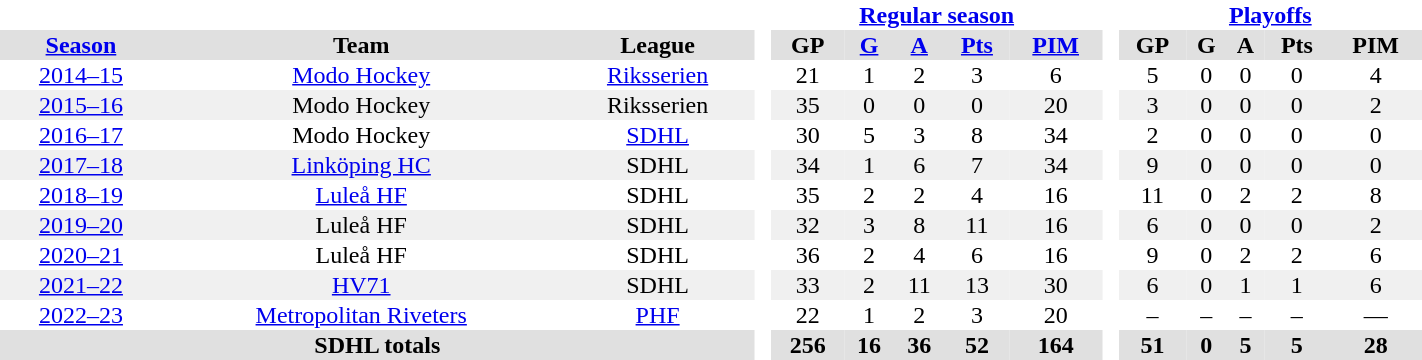<table border="0" cellpadding="1" cellspacing="0" width="75%" style="text-align:center">
<tr>
<th colspan="3" bgcolor="#ffffff"> </th>
<th rowspan="94" bgcolor="#ffffff"> </th>
<th colspan="5"><a href='#'>Regular season</a></th>
<th rowspan="94" bgcolor="#ffffff"> </th>
<th colspan="5"><a href='#'>Playoffs</a></th>
</tr>
<tr bgcolor="#e0e0e0">
<th><a href='#'>Season</a></th>
<th>Team</th>
<th>League</th>
<th>GP</th>
<th><a href='#'>G</a></th>
<th><a href='#'>A</a></th>
<th><a href='#'>Pts</a></th>
<th><a href='#'>PIM</a></th>
<th>GP</th>
<th>G</th>
<th>A</th>
<th>Pts</th>
<th>PIM</th>
</tr>
<tr>
<td><a href='#'>2014–15</a></td>
<td><a href='#'>Modo Hockey</a></td>
<td><a href='#'>Riksserien</a></td>
<td>21</td>
<td>1</td>
<td>2</td>
<td>3</td>
<td>6</td>
<td>5</td>
<td>0</td>
<td>0</td>
<td>0</td>
<td>4</td>
</tr>
<tr bgcolor="#f0f0f0">
<td><a href='#'>2015–16</a></td>
<td>Modo Hockey</td>
<td>Riksserien</td>
<td>35</td>
<td>0</td>
<td>0</td>
<td>0</td>
<td>20</td>
<td>3</td>
<td>0</td>
<td>0</td>
<td>0</td>
<td>2</td>
</tr>
<tr>
<td><a href='#'>2016–17</a></td>
<td>Modo Hockey</td>
<td><a href='#'>SDHL</a></td>
<td>30</td>
<td>5</td>
<td>3</td>
<td>8</td>
<td>34</td>
<td>2</td>
<td>0</td>
<td>0</td>
<td>0</td>
<td>0</td>
</tr>
<tr bgcolor="#f0f0f0">
<td><a href='#'>2017–18</a></td>
<td><a href='#'>Linköping HC</a></td>
<td>SDHL</td>
<td>34</td>
<td>1</td>
<td>6</td>
<td>7</td>
<td>34</td>
<td>9</td>
<td>0</td>
<td>0</td>
<td>0</td>
<td>0</td>
</tr>
<tr>
<td><a href='#'>2018–19</a></td>
<td><a href='#'>Luleå HF</a></td>
<td>SDHL</td>
<td>35</td>
<td>2</td>
<td>2</td>
<td>4</td>
<td>16</td>
<td>11</td>
<td>0</td>
<td>2</td>
<td>2</td>
<td>8</td>
</tr>
<tr bgcolor="#f0f0f0">
<td><a href='#'>2019–20</a></td>
<td>Luleå HF</td>
<td>SDHL</td>
<td>32</td>
<td>3</td>
<td>8</td>
<td>11</td>
<td>16</td>
<td>6</td>
<td>0</td>
<td>0</td>
<td>0</td>
<td>2</td>
</tr>
<tr>
<td><a href='#'>2020–21</a></td>
<td>Luleå HF</td>
<td>SDHL</td>
<td>36</td>
<td>2</td>
<td>4</td>
<td>6</td>
<td>16</td>
<td>9</td>
<td>0</td>
<td>2</td>
<td>2</td>
<td>6</td>
</tr>
<tr bgcolor="#f0f0f0">
<td><a href='#'>2021–22</a></td>
<td><a href='#'>HV71</a></td>
<td>SDHL</td>
<td>33</td>
<td>2</td>
<td>11</td>
<td>13</td>
<td>30</td>
<td>6</td>
<td>0</td>
<td>1</td>
<td>1</td>
<td>6</td>
</tr>
<tr>
<td><a href='#'>2022–23</a></td>
<td><a href='#'>Metropolitan Riveters</a></td>
<td><a href='#'>PHF</a></td>
<td>22</td>
<td>1</td>
<td>2</td>
<td>3</td>
<td>20</td>
<td>–</td>
<td>–</td>
<td>–</td>
<td>–</td>
<td>—</td>
</tr>
<tr bgcolor="#e0e0e0">
<th colspan="3">SDHL totals</th>
<th>256</th>
<th>16</th>
<th>36</th>
<th>52</th>
<th>164</th>
<th>51</th>
<th>0</th>
<th>5</th>
<th>5</th>
<th>28</th>
</tr>
</table>
